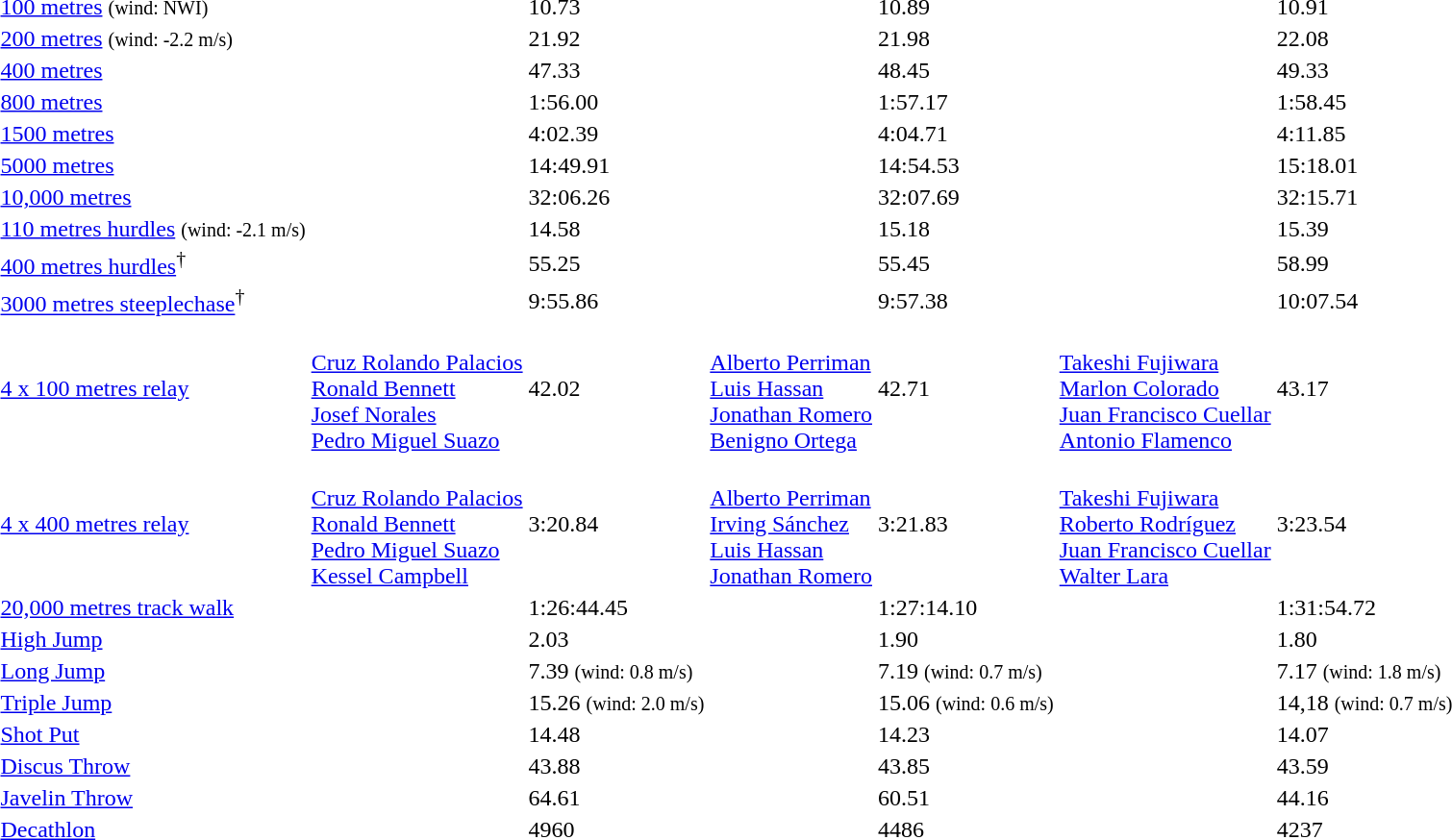<table>
<tr>
<td><a href='#'>100 metres</a> <small>(wind: NWI)</small></td>
<td></td>
<td>10.73</td>
<td></td>
<td>10.89</td>
<td></td>
<td>10.91</td>
</tr>
<tr>
<td><a href='#'>200 metres</a> <small>(wind: -2.2 m/s)</small></td>
<td></td>
<td>21.92</td>
<td></td>
<td>21.98</td>
<td></td>
<td>22.08</td>
</tr>
<tr>
<td><a href='#'>400 metres</a></td>
<td></td>
<td>47.33</td>
<td></td>
<td>48.45</td>
<td></td>
<td>49.33</td>
</tr>
<tr>
<td><a href='#'>800 metres</a></td>
<td></td>
<td>1:56.00</td>
<td></td>
<td>1:57.17</td>
<td></td>
<td>1:58.45</td>
</tr>
<tr>
<td><a href='#'>1500 metres</a></td>
<td></td>
<td>4:02.39</td>
<td></td>
<td>4:04.71</td>
<td></td>
<td>4:11.85</td>
</tr>
<tr>
<td><a href='#'>5000 metres</a></td>
<td></td>
<td>14:49.91</td>
<td></td>
<td>14:54.53</td>
<td></td>
<td>15:18.01</td>
</tr>
<tr>
<td><a href='#'>10,000 metres</a></td>
<td></td>
<td>32:06.26</td>
<td></td>
<td>32:07.69</td>
<td></td>
<td>32:15.71</td>
</tr>
<tr>
<td><a href='#'>110 metres hurdles</a> <small>(wind: -2.1 m/s)</small></td>
<td></td>
<td>14.58</td>
<td></td>
<td>15.18</td>
<td></td>
<td>15.39</td>
</tr>
<tr>
<td><a href='#'>400 metres hurdles</a><sup>†</sup></td>
<td></td>
<td>55.25</td>
<td></td>
<td>55.45</td>
<td></td>
<td>58.99</td>
</tr>
<tr>
<td><a href='#'>3000 metres steeplechase</a><sup>†</sup></td>
<td></td>
<td>9:55.86</td>
<td></td>
<td>9:57.38</td>
<td></td>
<td>10:07.54</td>
</tr>
<tr>
<td><a href='#'>4 x 100 metres relay</a></td>
<td> <br> <a href='#'>Cruz Rolando Palacios</a> <br> <a href='#'>Ronald Bennett</a> <br> <a href='#'>Josef Norales</a> <br> <a href='#'>Pedro Miguel Suazo</a></td>
<td>42.02</td>
<td> <br> <a href='#'>Alberto Perriman</a> <br> <a href='#'>Luis Hassan</a> <br> <a href='#'>Jonathan Romero</a> <br> <a href='#'>Benigno Ortega</a></td>
<td>42.71</td>
<td> <br> <a href='#'>Takeshi Fujiwara</a> <br> <a href='#'>Marlon Colorado</a> <br> <a href='#'>Juan Francisco Cuellar</a> <br> <a href='#'>Antonio Flamenco</a></td>
<td>43.17</td>
</tr>
<tr>
<td><a href='#'>4 x 400 metres relay</a></td>
<td> <br> <a href='#'>Cruz Rolando Palacios</a> <br> <a href='#'>Ronald Bennett</a> <br> <a href='#'>Pedro Miguel Suazo</a> <br> <a href='#'>Kessel Campbell</a></td>
<td>3:20.84</td>
<td> <br> <a href='#'>Alberto Perriman</a> <br> <a href='#'>Irving Sánchez</a> <br> <a href='#'>Luis Hassan</a> <br> <a href='#'>Jonathan Romero</a></td>
<td>3:21.83</td>
<td> <br> <a href='#'>Takeshi Fujiwara</a> <br> <a href='#'>Roberto Rodríguez</a> <br> <a href='#'>Juan Francisco Cuellar</a> <br> <a href='#'>Walter Lara</a></td>
<td>3:23.54</td>
</tr>
<tr>
<td><a href='#'>20,000 metres track walk</a></td>
<td></td>
<td>1:26:44.45</td>
<td></td>
<td>1:27:14.10</td>
<td></td>
<td>1:31:54.72</td>
</tr>
<tr>
<td><a href='#'>High Jump</a></td>
<td></td>
<td>2.03</td>
<td></td>
<td>1.90</td>
<td></td>
<td>1.80</td>
</tr>
<tr>
<td><a href='#'>Long Jump</a></td>
<td></td>
<td>7.39 <small>(wind: 0.8 m/s)</small></td>
<td></td>
<td>7.19 <small>(wind: 0.7 m/s)</small></td>
<td></td>
<td>7.17 <small>(wind: 1.8 m/s)</small></td>
</tr>
<tr>
<td><a href='#'>Triple Jump</a></td>
<td></td>
<td>15.26 <small>(wind: 2.0 m/s)</small></td>
<td></td>
<td>15.06 <small>(wind: 0.6 m/s)</small></td>
<td></td>
<td>14,18 <small>(wind: 0.7 m/s)</small></td>
</tr>
<tr>
<td><a href='#'>Shot Put</a></td>
<td></td>
<td>14.48</td>
<td></td>
<td>14.23</td>
<td></td>
<td>14.07</td>
</tr>
<tr>
<td><a href='#'>Discus Throw</a></td>
<td></td>
<td>43.88</td>
<td></td>
<td>43.85</td>
<td></td>
<td>43.59</td>
</tr>
<tr>
<td><a href='#'>Javelin Throw</a></td>
<td></td>
<td>64.61</td>
<td></td>
<td>60.51</td>
<td></td>
<td>44.16</td>
</tr>
<tr>
<td><a href='#'>Decathlon</a></td>
<td></td>
<td>4960</td>
<td></td>
<td>4486</td>
<td></td>
<td>4237</td>
</tr>
</table>
